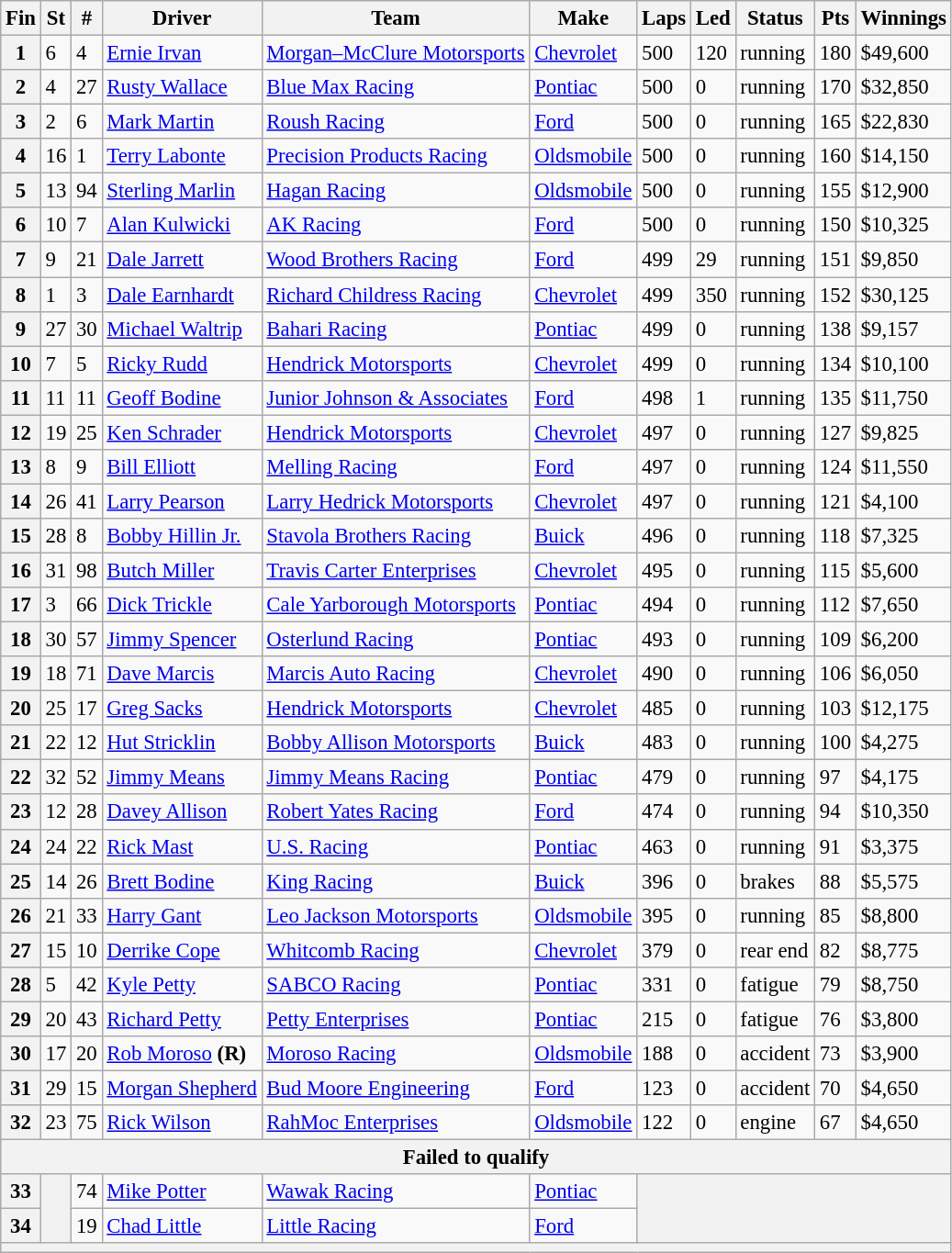<table class="wikitable" style="font-size:95%">
<tr>
<th>Fin</th>
<th>St</th>
<th>#</th>
<th>Driver</th>
<th>Team</th>
<th>Make</th>
<th>Laps</th>
<th>Led</th>
<th>Status</th>
<th>Pts</th>
<th>Winnings</th>
</tr>
<tr>
<th>1</th>
<td>6</td>
<td>4</td>
<td><a href='#'>Ernie Irvan</a></td>
<td><a href='#'>Morgan–McClure Motorsports</a></td>
<td><a href='#'>Chevrolet</a></td>
<td>500</td>
<td>120</td>
<td>running</td>
<td>180</td>
<td>$49,600</td>
</tr>
<tr>
<th>2</th>
<td>4</td>
<td>27</td>
<td><a href='#'>Rusty Wallace</a></td>
<td><a href='#'>Blue Max Racing</a></td>
<td><a href='#'>Pontiac</a></td>
<td>500</td>
<td>0</td>
<td>running</td>
<td>170</td>
<td>$32,850</td>
</tr>
<tr>
<th>3</th>
<td>2</td>
<td>6</td>
<td><a href='#'>Mark Martin</a></td>
<td><a href='#'>Roush Racing</a></td>
<td><a href='#'>Ford</a></td>
<td>500</td>
<td>0</td>
<td>running</td>
<td>165</td>
<td>$22,830</td>
</tr>
<tr>
<th>4</th>
<td>16</td>
<td>1</td>
<td><a href='#'>Terry Labonte</a></td>
<td><a href='#'>Precision Products Racing</a></td>
<td><a href='#'>Oldsmobile</a></td>
<td>500</td>
<td>0</td>
<td>running</td>
<td>160</td>
<td>$14,150</td>
</tr>
<tr>
<th>5</th>
<td>13</td>
<td>94</td>
<td><a href='#'>Sterling Marlin</a></td>
<td><a href='#'>Hagan Racing</a></td>
<td><a href='#'>Oldsmobile</a></td>
<td>500</td>
<td>0</td>
<td>running</td>
<td>155</td>
<td>$12,900</td>
</tr>
<tr>
<th>6</th>
<td>10</td>
<td>7</td>
<td><a href='#'>Alan Kulwicki</a></td>
<td><a href='#'>AK Racing</a></td>
<td><a href='#'>Ford</a></td>
<td>500</td>
<td>0</td>
<td>running</td>
<td>150</td>
<td>$10,325</td>
</tr>
<tr>
<th>7</th>
<td>9</td>
<td>21</td>
<td><a href='#'>Dale Jarrett</a></td>
<td><a href='#'>Wood Brothers Racing</a></td>
<td><a href='#'>Ford</a></td>
<td>499</td>
<td>29</td>
<td>running</td>
<td>151</td>
<td>$9,850</td>
</tr>
<tr>
<th>8</th>
<td>1</td>
<td>3</td>
<td><a href='#'>Dale Earnhardt</a></td>
<td><a href='#'>Richard Childress Racing</a></td>
<td><a href='#'>Chevrolet</a></td>
<td>499</td>
<td>350</td>
<td>running</td>
<td>152</td>
<td>$30,125</td>
</tr>
<tr>
<th>9</th>
<td>27</td>
<td>30</td>
<td><a href='#'>Michael Waltrip</a></td>
<td><a href='#'>Bahari Racing</a></td>
<td><a href='#'>Pontiac</a></td>
<td>499</td>
<td>0</td>
<td>running</td>
<td>138</td>
<td>$9,157</td>
</tr>
<tr>
<th>10</th>
<td>7</td>
<td>5</td>
<td><a href='#'>Ricky Rudd</a></td>
<td><a href='#'>Hendrick Motorsports</a></td>
<td><a href='#'>Chevrolet</a></td>
<td>499</td>
<td>0</td>
<td>running</td>
<td>134</td>
<td>$10,100</td>
</tr>
<tr>
<th>11</th>
<td>11</td>
<td>11</td>
<td><a href='#'>Geoff Bodine</a></td>
<td><a href='#'>Junior Johnson & Associates</a></td>
<td><a href='#'>Ford</a></td>
<td>498</td>
<td>1</td>
<td>running</td>
<td>135</td>
<td>$11,750</td>
</tr>
<tr>
<th>12</th>
<td>19</td>
<td>25</td>
<td><a href='#'>Ken Schrader</a></td>
<td><a href='#'>Hendrick Motorsports</a></td>
<td><a href='#'>Chevrolet</a></td>
<td>497</td>
<td>0</td>
<td>running</td>
<td>127</td>
<td>$9,825</td>
</tr>
<tr>
<th>13</th>
<td>8</td>
<td>9</td>
<td><a href='#'>Bill Elliott</a></td>
<td><a href='#'>Melling Racing</a></td>
<td><a href='#'>Ford</a></td>
<td>497</td>
<td>0</td>
<td>running</td>
<td>124</td>
<td>$11,550</td>
</tr>
<tr>
<th>14</th>
<td>26</td>
<td>41</td>
<td><a href='#'>Larry Pearson</a></td>
<td><a href='#'>Larry Hedrick Motorsports</a></td>
<td><a href='#'>Chevrolet</a></td>
<td>497</td>
<td>0</td>
<td>running</td>
<td>121</td>
<td>$4,100</td>
</tr>
<tr>
<th>15</th>
<td>28</td>
<td>8</td>
<td><a href='#'>Bobby Hillin Jr.</a></td>
<td><a href='#'>Stavola Brothers Racing</a></td>
<td><a href='#'>Buick</a></td>
<td>496</td>
<td>0</td>
<td>running</td>
<td>118</td>
<td>$7,325</td>
</tr>
<tr>
<th>16</th>
<td>31</td>
<td>98</td>
<td><a href='#'>Butch Miller</a></td>
<td><a href='#'>Travis Carter Enterprises</a></td>
<td><a href='#'>Chevrolet</a></td>
<td>495</td>
<td>0</td>
<td>running</td>
<td>115</td>
<td>$5,600</td>
</tr>
<tr>
<th>17</th>
<td>3</td>
<td>66</td>
<td><a href='#'>Dick Trickle</a></td>
<td><a href='#'>Cale Yarborough Motorsports</a></td>
<td><a href='#'>Pontiac</a></td>
<td>494</td>
<td>0</td>
<td>running</td>
<td>112</td>
<td>$7,650</td>
</tr>
<tr>
<th>18</th>
<td>30</td>
<td>57</td>
<td><a href='#'>Jimmy Spencer</a></td>
<td><a href='#'>Osterlund Racing</a></td>
<td><a href='#'>Pontiac</a></td>
<td>493</td>
<td>0</td>
<td>running</td>
<td>109</td>
<td>$6,200</td>
</tr>
<tr>
<th>19</th>
<td>18</td>
<td>71</td>
<td><a href='#'>Dave Marcis</a></td>
<td><a href='#'>Marcis Auto Racing</a></td>
<td><a href='#'>Chevrolet</a></td>
<td>490</td>
<td>0</td>
<td>running</td>
<td>106</td>
<td>$6,050</td>
</tr>
<tr>
<th>20</th>
<td>25</td>
<td>17</td>
<td><a href='#'>Greg Sacks</a></td>
<td><a href='#'>Hendrick Motorsports</a></td>
<td><a href='#'>Chevrolet</a></td>
<td>485</td>
<td>0</td>
<td>running</td>
<td>103</td>
<td>$12,175</td>
</tr>
<tr>
<th>21</th>
<td>22</td>
<td>12</td>
<td><a href='#'>Hut Stricklin</a></td>
<td><a href='#'>Bobby Allison Motorsports</a></td>
<td><a href='#'>Buick</a></td>
<td>483</td>
<td>0</td>
<td>running</td>
<td>100</td>
<td>$4,275</td>
</tr>
<tr>
<th>22</th>
<td>32</td>
<td>52</td>
<td><a href='#'>Jimmy Means</a></td>
<td><a href='#'>Jimmy Means Racing</a></td>
<td><a href='#'>Pontiac</a></td>
<td>479</td>
<td>0</td>
<td>running</td>
<td>97</td>
<td>$4,175</td>
</tr>
<tr>
<th>23</th>
<td>12</td>
<td>28</td>
<td><a href='#'>Davey Allison</a></td>
<td><a href='#'>Robert Yates Racing</a></td>
<td><a href='#'>Ford</a></td>
<td>474</td>
<td>0</td>
<td>running</td>
<td>94</td>
<td>$10,350</td>
</tr>
<tr>
<th>24</th>
<td>24</td>
<td>22</td>
<td><a href='#'>Rick Mast</a></td>
<td><a href='#'>U.S. Racing</a></td>
<td><a href='#'>Pontiac</a></td>
<td>463</td>
<td>0</td>
<td>running</td>
<td>91</td>
<td>$3,375</td>
</tr>
<tr>
<th>25</th>
<td>14</td>
<td>26</td>
<td><a href='#'>Brett Bodine</a></td>
<td><a href='#'>King Racing</a></td>
<td><a href='#'>Buick</a></td>
<td>396</td>
<td>0</td>
<td>brakes</td>
<td>88</td>
<td>$5,575</td>
</tr>
<tr>
<th>26</th>
<td>21</td>
<td>33</td>
<td><a href='#'>Harry Gant</a></td>
<td><a href='#'>Leo Jackson Motorsports</a></td>
<td><a href='#'>Oldsmobile</a></td>
<td>395</td>
<td>0</td>
<td>running</td>
<td>85</td>
<td>$8,800</td>
</tr>
<tr>
<th>27</th>
<td>15</td>
<td>10</td>
<td><a href='#'>Derrike Cope</a></td>
<td><a href='#'>Whitcomb Racing</a></td>
<td><a href='#'>Chevrolet</a></td>
<td>379</td>
<td>0</td>
<td>rear end</td>
<td>82</td>
<td>$8,775</td>
</tr>
<tr>
<th>28</th>
<td>5</td>
<td>42</td>
<td><a href='#'>Kyle Petty</a></td>
<td><a href='#'>SABCO Racing</a></td>
<td><a href='#'>Pontiac</a></td>
<td>331</td>
<td>0</td>
<td>fatigue</td>
<td>79</td>
<td>$8,750</td>
</tr>
<tr>
<th>29</th>
<td>20</td>
<td>43</td>
<td><a href='#'>Richard Petty</a></td>
<td><a href='#'>Petty Enterprises</a></td>
<td><a href='#'>Pontiac</a></td>
<td>215</td>
<td>0</td>
<td>fatigue</td>
<td>76</td>
<td>$3,800</td>
</tr>
<tr>
<th>30</th>
<td>17</td>
<td>20</td>
<td><a href='#'>Rob Moroso</a> <strong>(R)</strong></td>
<td><a href='#'>Moroso Racing</a></td>
<td><a href='#'>Oldsmobile</a></td>
<td>188</td>
<td>0</td>
<td>accident</td>
<td>73</td>
<td>$3,900</td>
</tr>
<tr>
<th>31</th>
<td>29</td>
<td>15</td>
<td><a href='#'>Morgan Shepherd</a></td>
<td><a href='#'>Bud Moore Engineering</a></td>
<td><a href='#'>Ford</a></td>
<td>123</td>
<td>0</td>
<td>accident</td>
<td>70</td>
<td>$4,650</td>
</tr>
<tr>
<th>32</th>
<td>23</td>
<td>75</td>
<td><a href='#'>Rick Wilson</a></td>
<td><a href='#'>RahMoc Enterprises</a></td>
<td><a href='#'>Oldsmobile</a></td>
<td>122</td>
<td>0</td>
<td>engine</td>
<td>67</td>
<td>$4,650</td>
</tr>
<tr>
<th colspan="11">Failed to qualify</th>
</tr>
<tr>
<th>33</th>
<th rowspan="2"></th>
<td>74</td>
<td><a href='#'>Mike Potter</a></td>
<td><a href='#'>Wawak Racing</a></td>
<td><a href='#'>Pontiac</a></td>
<th colspan="5" rowspan="2"></th>
</tr>
<tr>
<th>34</th>
<td>19</td>
<td><a href='#'>Chad Little</a></td>
<td><a href='#'>Little Racing</a></td>
<td><a href='#'>Ford</a></td>
</tr>
<tr>
<th colspan="11"></th>
</tr>
</table>
